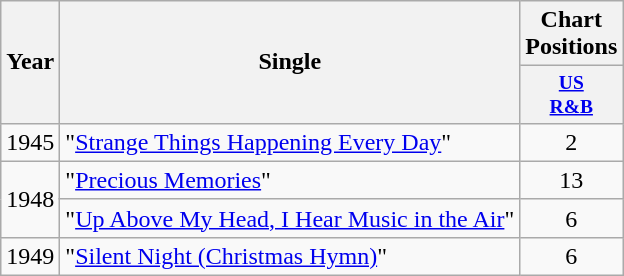<table class="wikitable" style="text-align:center;">
<tr>
<th rowspan="2">Year</th>
<th rowspan="2">Single</th>
<th>Chart Positions</th>
</tr>
<tr style="font-size:small;">
<th style="width:40px;"><a href='#'>US<br>R&B</a></th>
</tr>
<tr>
<td>1945</td>
<td style="text-align:left;">"<a href='#'>Strange Things Happening Every Day</a>"</td>
<td>2</td>
</tr>
<tr>
<td rowspan="2">1948</td>
<td style="text-align:left;">"<a href='#'>Precious Memories</a>"</td>
<td>13</td>
</tr>
<tr>
<td style="text-align:left;">"<a href='#'>Up Above My Head, I Hear Music in the Air</a>"</td>
<td>6</td>
</tr>
<tr>
<td>1949</td>
<td style="text-align:left;">"<a href='#'>Silent Night (Christmas Hymn)</a>"</td>
<td>6</td>
</tr>
</table>
